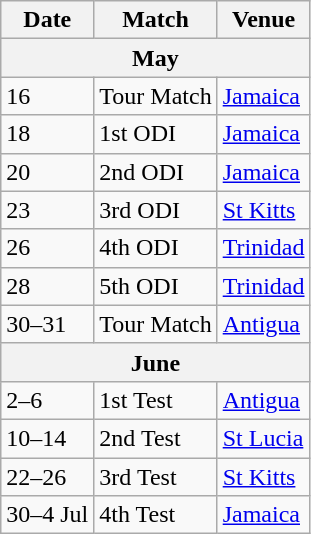<table class="wikitable">
<tr>
<th>Date</th>
<th>Match</th>
<th>Venue</th>
</tr>
<tr>
<th colspan="3">May</th>
</tr>
<tr>
<td>16</td>
<td>Tour Match</td>
<td><a href='#'>Jamaica</a></td>
</tr>
<tr>
<td>18</td>
<td>1st ODI</td>
<td><a href='#'>Jamaica</a></td>
</tr>
<tr>
<td>20</td>
<td>2nd ODI</td>
<td><a href='#'>Jamaica</a></td>
</tr>
<tr>
<td>23</td>
<td>3rd ODI</td>
<td><a href='#'>St Kitts</a></td>
</tr>
<tr>
<td>26</td>
<td>4th ODI</td>
<td><a href='#'>Trinidad</a></td>
</tr>
<tr>
<td>28</td>
<td>5th ODI</td>
<td><a href='#'>Trinidad</a></td>
</tr>
<tr>
<td>30–31</td>
<td>Tour Match</td>
<td><a href='#'>Antigua</a></td>
</tr>
<tr>
<th colspan="3">June</th>
</tr>
<tr>
<td>2–6</td>
<td>1st Test</td>
<td><a href='#'>Antigua</a></td>
</tr>
<tr>
<td>10–14</td>
<td>2nd Test</td>
<td><a href='#'>St Lucia</a></td>
</tr>
<tr>
<td>22–26</td>
<td>3rd Test</td>
<td><a href='#'>St Kitts</a></td>
</tr>
<tr>
<td>30–4 Jul</td>
<td>4th Test</td>
<td><a href='#'>Jamaica</a></td>
</tr>
</table>
